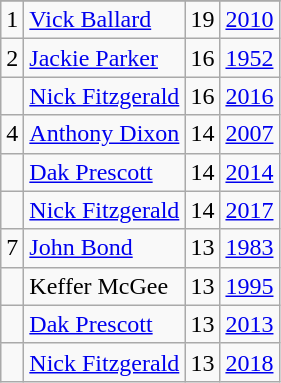<table class="wikitable">
<tr>
</tr>
<tr>
<td>1</td>
<td><a href='#'>Vick Ballard</a></td>
<td>19</td>
<td><a href='#'>2010</a></td>
</tr>
<tr>
<td>2</td>
<td><a href='#'>Jackie Parker</a></td>
<td>16</td>
<td><a href='#'>1952</a></td>
</tr>
<tr>
<td></td>
<td><a href='#'>Nick Fitzgerald</a></td>
<td>16</td>
<td><a href='#'>2016</a></td>
</tr>
<tr>
<td>4</td>
<td><a href='#'>Anthony Dixon</a></td>
<td>14</td>
<td><a href='#'>2007</a></td>
</tr>
<tr>
<td></td>
<td><a href='#'>Dak Prescott</a></td>
<td>14</td>
<td><a href='#'>2014</a></td>
</tr>
<tr>
<td></td>
<td><a href='#'>Nick Fitzgerald</a></td>
<td>14</td>
<td><a href='#'>2017</a></td>
</tr>
<tr>
<td>7</td>
<td><a href='#'>John Bond</a></td>
<td>13</td>
<td><a href='#'>1983</a></td>
</tr>
<tr>
<td></td>
<td>Keffer McGee</td>
<td>13</td>
<td><a href='#'>1995</a></td>
</tr>
<tr>
<td></td>
<td><a href='#'>Dak Prescott</a></td>
<td>13</td>
<td><a href='#'>2013</a></td>
</tr>
<tr>
<td></td>
<td><a href='#'>Nick Fitzgerald</a></td>
<td>13</td>
<td><a href='#'>2018</a></td>
</tr>
</table>
